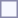<table style="border:1px solid #8888aa; background-color:#f7f8ff; padding:5px; font-size:95%; margin: 0px 12px 12px 0px;">
</table>
